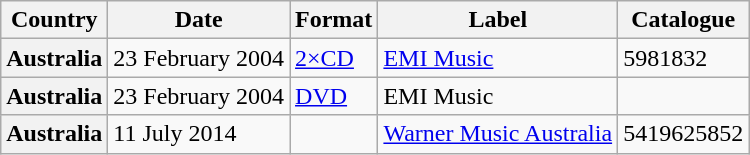<table class="wikitable plainrowheaders">
<tr>
<th scope="col">Country</th>
<th scope="col">Date</th>
<th scope="col">Format</th>
<th scope="col">Label</th>
<th scope="col">Catalogue</th>
</tr>
<tr>
<th scope="row">Australia</th>
<td>23 February 2004</td>
<td><a href='#'>2×CD</a></td>
<td><a href='#'>EMI Music</a></td>
<td>5981832</td>
</tr>
<tr>
<th scope="row">Australia</th>
<td>23 February 2004</td>
<td><a href='#'>DVD</a></td>
<td>EMI Music</td>
<td></td>
</tr>
<tr>
<th scope="row">Australia</th>
<td>11 July 2014</td>
<td></td>
<td><a href='#'>Warner Music Australia</a></td>
<td>5419625852</td>
</tr>
</table>
